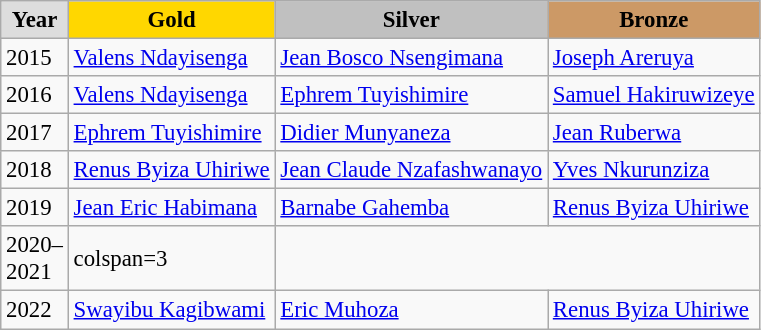<table class="wikitable sortable alternance" style="font-size:95%">
<tr>
<td style="background:#DDDDDD; font-weight:bold; text-align:center;">Year</td>
<td style="background:gold; font-weight:bold; text-align:center;">Gold</td>
<td style="background:silver; font-weight:bold; text-align:center;">Silver</td>
<td style="background:#cc9966; font-weight:bold; text-align:center;">Bronze</td>
</tr>
<tr>
<td>2015</td>
<td><a href='#'>Valens Ndayisenga</a></td>
<td><a href='#'>Jean Bosco Nsengimana</a></td>
<td><a href='#'>Joseph Areruya</a></td>
</tr>
<tr>
<td>2016</td>
<td><a href='#'>Valens Ndayisenga</a></td>
<td><a href='#'>Ephrem Tuyishimire</a></td>
<td><a href='#'>Samuel Hakiruwizeye</a></td>
</tr>
<tr>
<td>2017</td>
<td><a href='#'>Ephrem Tuyishimire</a></td>
<td><a href='#'>Didier Munyaneza</a></td>
<td><a href='#'>Jean Ruberwa</a></td>
</tr>
<tr>
<td>2018</td>
<td><a href='#'>Renus Byiza Uhiriwe</a></td>
<td><a href='#'>Jean Claude Nzafashwanayo</a></td>
<td><a href='#'>Yves Nkurunziza</a></td>
</tr>
<tr>
<td>2019</td>
<td><a href='#'>Jean Eric Habimana</a></td>
<td><a href='#'>Barnabe Gahemba</a></td>
<td><a href='#'>Renus Byiza Uhiriwe</a></td>
</tr>
<tr>
<td>2020–<br>2021</td>
<td>colspan=3 </td>
</tr>
<tr>
<td>2022</td>
<td><a href='#'>Swayibu Kagibwami</a></td>
<td><a href='#'>Eric Muhoza</a></td>
<td><a href='#'>Renus Byiza Uhiriwe</a></td>
</tr>
</table>
